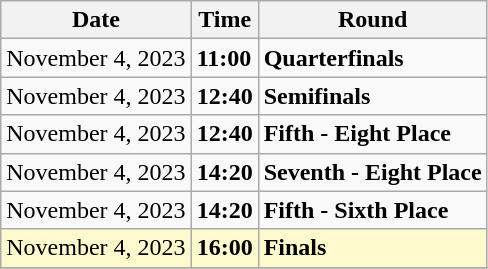<table class="wikitable">
<tr>
<th>Date</th>
<th>Time</th>
<th>Round</th>
</tr>
<tr>
<td>November 4, 2023</td>
<td><strong>11:00</strong></td>
<td><strong>Quarterfinals</strong></td>
</tr>
<tr>
<td>November 4, 2023</td>
<td><strong>12:40</strong></td>
<td><strong>Semifinals</strong></td>
</tr>
<tr>
<td>November 4, 2023</td>
<td><strong>12:40</strong></td>
<td><strong>Fifth - Eight Place</strong></td>
</tr>
<tr>
<td>November 4, 2023</td>
<td><strong>14:20</strong></td>
<td><strong>Seventh - Eight Place</strong></td>
</tr>
<tr>
<td>November 4, 2023</td>
<td><strong>14:20</strong></td>
<td><strong>Fifth - Sixth Place</strong></td>
</tr>
<tr style=background:lemonchiffon>
<td>November 4, 2023</td>
<td><strong>16:00</strong></td>
<td><strong>Finals</strong></td>
</tr>
<tr>
</tr>
</table>
